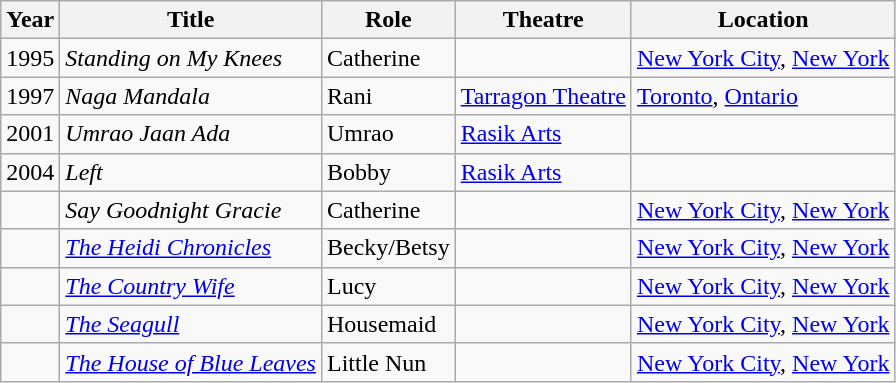<table class="wikitable sortable">
<tr>
<th>Year</th>
<th>Title</th>
<th>Role</th>
<th>Theatre</th>
<th>Location</th>
</tr>
<tr>
<td>1995</td>
<td><em>Standing on My Knees</em></td>
<td>Catherine</td>
<td></td>
<td><a href='#'>New York City</a>, <a href='#'>New York</a></td>
</tr>
<tr>
<td>1997</td>
<td><em>Naga Mandala</em></td>
<td>Rani</td>
<td><a href='#'>Tarragon Theatre</a></td>
<td><a href='#'>Toronto</a>, <a href='#'>Ontario</a></td>
</tr>
<tr>
<td>2001</td>
<td><em>Umrao Jaan Ada</em></td>
<td>Umrao</td>
<td><a href='#'>Rasik Arts</a></td>
<td></td>
</tr>
<tr>
<td>2004</td>
<td><em>Left</em></td>
<td>Bobby</td>
<td><a href='#'>Rasik Arts</a></td>
<td></td>
</tr>
<tr>
<td></td>
<td><em>Say Goodnight Gracie</em></td>
<td>Catherine</td>
<td></td>
<td><a href='#'>New York City</a>, <a href='#'>New York</a></td>
</tr>
<tr>
<td></td>
<td><em><a href='#'>The Heidi Chronicles</a></em></td>
<td>Becky/Betsy</td>
<td></td>
<td><a href='#'>New York City</a>, <a href='#'>New York</a></td>
</tr>
<tr>
<td></td>
<td><em><a href='#'>The Country Wife</a></em></td>
<td>Lucy</td>
<td></td>
<td><a href='#'>New York City</a>, <a href='#'>New York</a></td>
</tr>
<tr>
<td></td>
<td><em><a href='#'>The Seagull</a></em></td>
<td>Housemaid</td>
<td></td>
<td><a href='#'>New York City</a>, <a href='#'>New York</a></td>
</tr>
<tr>
<td></td>
<td><em><a href='#'>The House of Blue Leaves</a></em></td>
<td>Little Nun</td>
<td></td>
<td><a href='#'>New York City</a>, <a href='#'>New York</a></td>
</tr>
</table>
